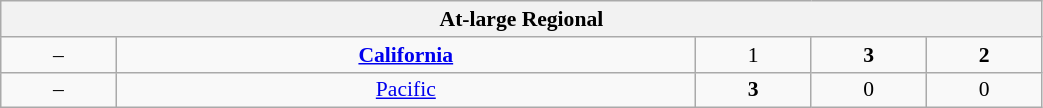<table class="wikitable" style="font-size:90%; width: 55%; text-align: center">
<tr>
<th colspan=5>At-large Regional</th>
</tr>
<tr>
<td>–</td>
<td><strong><a href='#'>California</a></strong></td>
<td>1</td>
<td><strong>3</strong></td>
<td><strong>2</strong></td>
</tr>
<tr>
<td>–</td>
<td><a href='#'>Pacific</a></td>
<td><strong>3</strong></td>
<td>0</td>
<td>0</td>
</tr>
</table>
